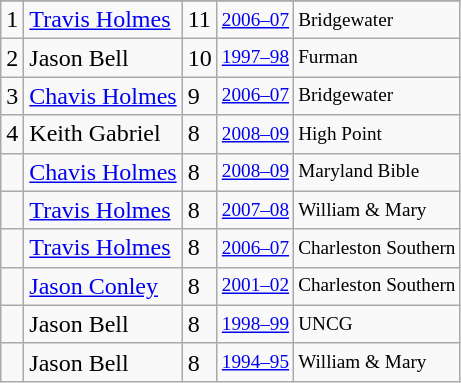<table class="wikitable">
<tr>
</tr>
<tr>
<td>1</td>
<td><a href='#'>Travis Holmes</a></td>
<td>11</td>
<td style="font-size:80%;"><a href='#'>2006–07</a></td>
<td style="font-size:80%;">Bridgewater</td>
</tr>
<tr>
<td>2</td>
<td>Jason Bell</td>
<td>10</td>
<td style="font-size:80%;"><a href='#'>1997–98</a></td>
<td style="font-size:80%;">Furman</td>
</tr>
<tr>
<td>3</td>
<td><a href='#'>Chavis Holmes</a></td>
<td>9</td>
<td style="font-size:80%;"><a href='#'>2006–07</a></td>
<td style="font-size:80%;">Bridgewater</td>
</tr>
<tr>
<td>4</td>
<td>Keith Gabriel</td>
<td>8</td>
<td style="font-size:80%;"><a href='#'>2008–09</a></td>
<td style="font-size:80%;">High Point</td>
</tr>
<tr>
<td></td>
<td><a href='#'>Chavis Holmes</a></td>
<td>8</td>
<td style="font-size:80%;"><a href='#'>2008–09</a></td>
<td style="font-size:80%;">Maryland Bible</td>
</tr>
<tr>
<td></td>
<td><a href='#'>Travis Holmes</a></td>
<td>8</td>
<td style="font-size:80%;"><a href='#'>2007–08</a></td>
<td style="font-size:80%;">William & Mary</td>
</tr>
<tr>
<td></td>
<td><a href='#'>Travis Holmes</a></td>
<td>8</td>
<td style="font-size:80%;"><a href='#'>2006–07</a></td>
<td style="font-size:80%;">Charleston Southern</td>
</tr>
<tr>
<td></td>
<td><a href='#'>Jason Conley</a></td>
<td>8</td>
<td style="font-size:80%;"><a href='#'>2001–02</a></td>
<td style="font-size:80%;">Charleston Southern</td>
</tr>
<tr>
<td></td>
<td>Jason Bell</td>
<td>8</td>
<td style="font-size:80%;"><a href='#'>1998–99</a></td>
<td style="font-size:80%;">UNCG</td>
</tr>
<tr>
<td></td>
<td>Jason Bell</td>
<td>8</td>
<td style="font-size:80%;"><a href='#'>1994–95</a></td>
<td style="font-size:80%;">William & Mary</td>
</tr>
</table>
